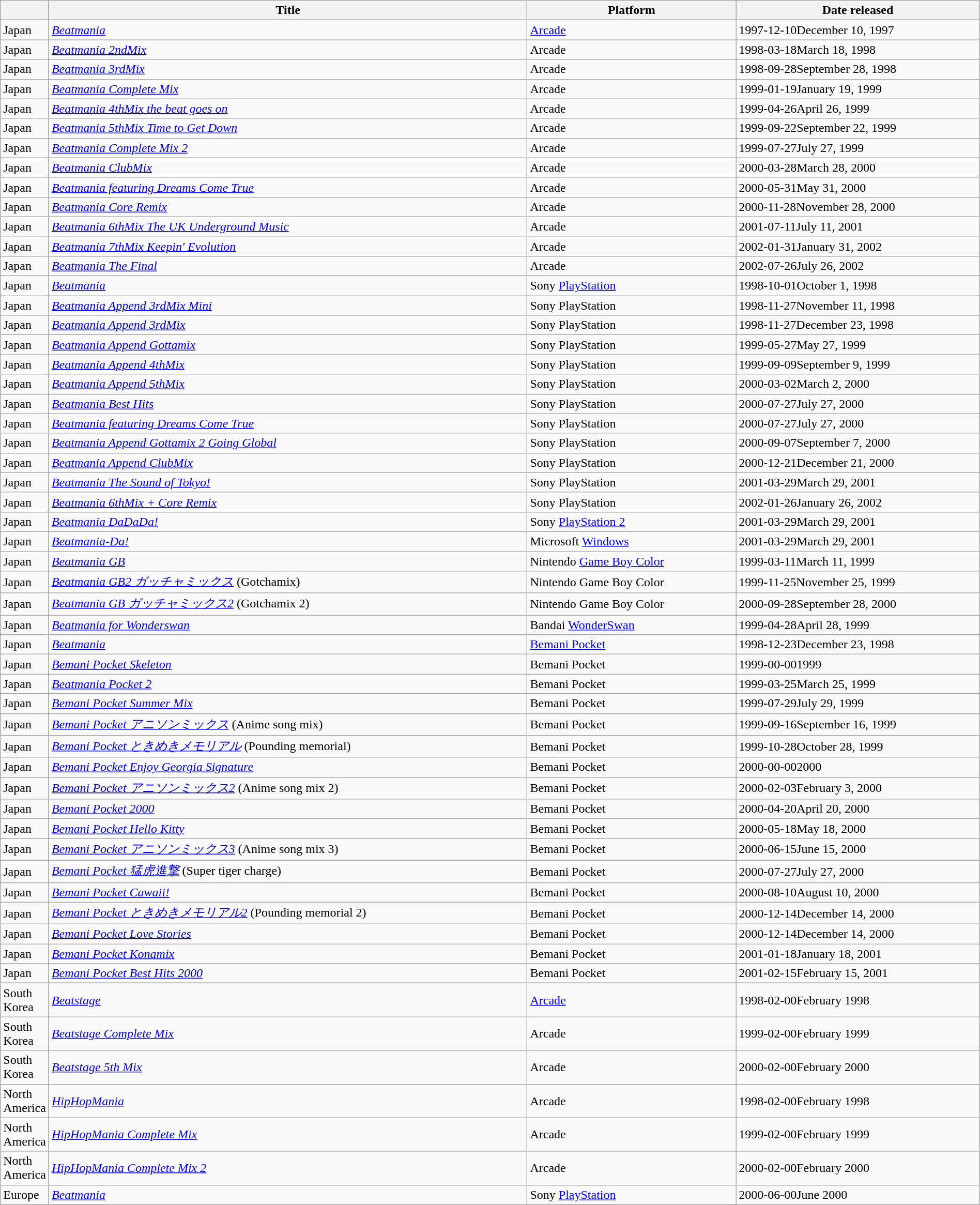<table class="wikitable sortable" width=100%>
<tr>
<th width=50px></th>
<th>Title</th>
<th>Platform</th>
<th>Date released</th>
</tr>
<tr>
<td><span>Japan</span></td>
<td><em><a href='#'>Beatmania</a></em></td>
<td><a href='#'>Arcade</a></td>
<td><span>1997-12-10</span>December 10, 1997</td>
</tr>
<tr>
<td><span>Japan</span></td>
<td><em><a href='#'>Beatmania 2ndMix</a></em></td>
<td>Arcade</td>
<td><span>1998-03-18</span>March 18, 1998</td>
</tr>
<tr>
<td><span>Japan</span></td>
<td><em><a href='#'>Beatmania 3rdMix</a></em></td>
<td>Arcade</td>
<td><span>1998-09-28</span>September 28, 1998</td>
</tr>
<tr>
<td><span>Japan</span></td>
<td><em><a href='#'>Beatmania Complete Mix</a></em></td>
<td>Arcade</td>
<td><span>1999-01-19</span>January 19, 1999</td>
</tr>
<tr>
<td><span>Japan</span></td>
<td><em><a href='#'>Beatmania 4thMix the beat goes on</a></em></td>
<td>Arcade</td>
<td><span>1999-04-26</span>April 26, 1999</td>
</tr>
<tr>
<td><span>Japan</span></td>
<td><em><a href='#'>Beatmania 5thMix Time to Get Down</a></em></td>
<td>Arcade</td>
<td><span>1999-09-22</span>September 22, 1999</td>
</tr>
<tr>
<td><span>Japan</span></td>
<td><em><a href='#'>Beatmania Complete Mix 2</a></em></td>
<td>Arcade</td>
<td><span>1999-07-27</span>July 27, 1999</td>
</tr>
<tr>
<td><span>Japan</span></td>
<td><em><a href='#'>Beatmania ClubMix</a></em></td>
<td>Arcade</td>
<td><span>2000-03-28</span>March 28, 2000</td>
</tr>
<tr>
<td><span>Japan</span></td>
<td><em><a href='#'>Beatmania featuring Dreams Come True</a></em></td>
<td>Arcade</td>
<td><span>2000-05-31</span>May 31, 2000</td>
</tr>
<tr>
<td><span>Japan</span></td>
<td><em><a href='#'>Beatmania Core Remix</a></em></td>
<td>Arcade</td>
<td><span>2000-11-28</span>November 28, 2000</td>
</tr>
<tr>
<td><span>Japan</span></td>
<td><em><a href='#'>Beatmania 6thMix The UK Underground Music</a></em></td>
<td>Arcade</td>
<td><span>2001-07-11</span>July 11, 2001</td>
</tr>
<tr>
<td><span>Japan</span></td>
<td><em><a href='#'>Beatmania 7thMix Keepin' Evolution</a></em></td>
<td>Arcade</td>
<td><span>2002-01-31</span>January 31, 2002</td>
</tr>
<tr>
<td><span>Japan</span></td>
<td><em><a href='#'>Beatmania The Final</a></em></td>
<td>Arcade</td>
<td><span>2002-07-26</span>July 26, 2002</td>
</tr>
<tr>
<td><span>Japan</span></td>
<td><em><a href='#'>Beatmania</a></em></td>
<td>Sony <a href='#'>PlayStation</a></td>
<td><span>1998-10-01</span>October 1, 1998</td>
</tr>
<tr>
<td><span>Japan</span></td>
<td><em><a href='#'>Beatmania Append 3rdMix Mini</a></em></td>
<td>Sony PlayStation</td>
<td><span>1998-11-27</span>November 11, 1998</td>
</tr>
<tr>
<td><span>Japan</span></td>
<td><em><a href='#'>Beatmania Append 3rdMix</a></em></td>
<td>Sony PlayStation</td>
<td><span>1998-11-27</span>December 23, 1998</td>
</tr>
<tr>
<td><span>Japan</span></td>
<td><em><a href='#'>Beatmania Append Gottamix</a></em></td>
<td>Sony PlayStation</td>
<td><span>1999-05-27</span>May 27, 1999</td>
</tr>
<tr>
<td><span>Japan</span></td>
<td><em><a href='#'>Beatmania Append 4thMix</a></em></td>
<td>Sony PlayStation</td>
<td><span>1999-09-09</span>September 9, 1999</td>
</tr>
<tr>
<td><span>Japan</span></td>
<td><em><a href='#'>Beatmania Append 5thMix</a></em></td>
<td>Sony PlayStation</td>
<td><span>2000-03-02</span>March 2, 2000</td>
</tr>
<tr>
<td><span>Japan</span></td>
<td><em><a href='#'>Beatmania Best Hits</a></em></td>
<td>Sony PlayStation</td>
<td><span>2000-07-27</span>July 27, 2000</td>
</tr>
<tr>
<td><span>Japan</span></td>
<td><em><a href='#'>Beatmania featuring Dreams Come True</a></em></td>
<td>Sony PlayStation</td>
<td><span>2000-07-27</span>July 27, 2000</td>
</tr>
<tr>
<td><span>Japan</span></td>
<td><em><a href='#'>Beatmania Append Gottamix 2 Going Global</a></em></td>
<td>Sony PlayStation</td>
<td><span>2000-09-07</span>September 7, 2000</td>
</tr>
<tr>
<td><span>Japan</span></td>
<td><em><a href='#'>Beatmania Append ClubMix</a></em></td>
<td>Sony PlayStation</td>
<td><span>2000-12-21</span>December 21, 2000</td>
</tr>
<tr>
<td><span>Japan</span></td>
<td><em><a href='#'>Beatmania The Sound of Tokyo!</a></em></td>
<td>Sony PlayStation</td>
<td><span>2001-03-29</span>March 29, 2001</td>
</tr>
<tr>
<td><span>Japan</span></td>
<td><em><a href='#'>Beatmania 6thMix + Core Remix</a></em></td>
<td>Sony PlayStation</td>
<td><span>2002-01-26</span>January 26, 2002</td>
</tr>
<tr>
<td><span>Japan</span></td>
<td><em><a href='#'>Beatmania DaDaDa!</a></em></td>
<td>Sony <a href='#'>PlayStation 2</a></td>
<td><span>2001-03-29</span>March 29, 2001</td>
</tr>
<tr>
<td><span>Japan</span></td>
<td><em><a href='#'>Beatmania-Da!</a></em></td>
<td>Microsoft <a href='#'>Windows</a></td>
<td><span>2001-03-29</span>March 29, 2001</td>
</tr>
<tr>
<td><span>Japan</span></td>
<td><em><a href='#'>Beatmania GB</a></em></td>
<td>Nintendo <a href='#'>Game Boy Color</a></td>
<td><span>1999-03-11</span>March 11, 1999</td>
</tr>
<tr>
<td><span>Japan</span></td>
<td><em><a href='#'>Beatmania GB2 ガッチャミックス</a></em> (Gotchamix)</td>
<td>Nintendo Game Boy Color</td>
<td><span>1999-11-25</span>November 25, 1999</td>
</tr>
<tr>
<td><span>Japan</span></td>
<td><em><a href='#'>Beatmania GB ガッチャミックス2</a></em> (Gotchamix 2)</td>
<td>Nintendo Game Boy Color</td>
<td><span>2000-09-28</span>September 28, 2000</td>
</tr>
<tr>
<td><span>Japan</span></td>
<td><em><a href='#'>Beatmania for Wonderswan</a></em></td>
<td>Bandai <a href='#'>WonderSwan</a></td>
<td><span>1999-04-28</span>April 28, 1999</td>
</tr>
<tr>
<td><span>Japan</span></td>
<td><em><a href='#'>Beatmania</a></em></td>
<td><a href='#'>Bemani Pocket</a></td>
<td><span>1998-12-23</span>December 23, 1998</td>
</tr>
<tr>
<td><span>Japan</span></td>
<td><em><a href='#'>Bemani Pocket Skeleton</a></em></td>
<td>Bemani Pocket</td>
<td><span>1999-00-00</span>1999</td>
</tr>
<tr>
<td><span>Japan</span></td>
<td><em><a href='#'>Beatmania Pocket 2</a></em></td>
<td>Bemani Pocket</td>
<td><span>1999-03-25</span>March 25, 1999</td>
</tr>
<tr>
<td><span>Japan</span></td>
<td><em><a href='#'>Bemani Pocket Summer Mix</a></em></td>
<td>Bemani Pocket</td>
<td><span>1999-07-29</span>July 29, 1999</td>
</tr>
<tr>
<td><span>Japan</span></td>
<td><em><a href='#'>Bemani Pocket アニソンミックス</a></em> (Anime song mix)</td>
<td>Bemani Pocket</td>
<td><span>1999-09-16</span>September 16, 1999</td>
</tr>
<tr>
<td><span>Japan</span></td>
<td><em><a href='#'>Bemani Pocket ときめきメモリアル</a></em> (Pounding memorial)</td>
<td>Bemani Pocket</td>
<td><span>1999-10-28</span>October 28, 1999</td>
</tr>
<tr>
<td><span>Japan</span></td>
<td><em><a href='#'>Bemani Pocket Enjoy Georgia Signature</a></em></td>
<td>Bemani Pocket</td>
<td><span>2000-00-00</span>2000</td>
</tr>
<tr>
<td><span>Japan</span></td>
<td><em><a href='#'>Bemani Pocket アニソンミックス2</a></em> (Anime song mix 2)</td>
<td>Bemani Pocket</td>
<td><span>2000-02-03</span>February 3, 2000</td>
</tr>
<tr>
<td><span>Japan</span></td>
<td><em><a href='#'>Bemani Pocket 2000</a></em></td>
<td>Bemani Pocket</td>
<td><span>2000-04-20</span>April 20, 2000</td>
</tr>
<tr>
<td><span>Japan</span></td>
<td><em><a href='#'>Bemani Pocket Hello Kitty</a></em></td>
<td>Bemani Pocket</td>
<td><span>2000-05-18</span>May 18, 2000</td>
</tr>
<tr>
<td><span>Japan</span></td>
<td><em><a href='#'>Bemani Pocket アニソンミックス3</a></em> (Anime song mix 3)</td>
<td>Bemani Pocket</td>
<td><span>2000-06-15</span>June 15, 2000</td>
</tr>
<tr>
<td><span>Japan</span></td>
<td><em><a href='#'>Bemani Pocket 猛虎進撃</a></em> (Super tiger charge)</td>
<td>Bemani Pocket</td>
<td><span>2000-07-27</span>July 27, 2000</td>
</tr>
<tr>
<td><span>Japan</span></td>
<td><em><a href='#'>Bemani Pocket Cawaii!</a></em></td>
<td>Bemani Pocket</td>
<td><span>2000-08-10</span>August 10, 2000</td>
</tr>
<tr>
<td><span>Japan</span></td>
<td><em><a href='#'>Bemani Pocket ときめきメモリアル2</a></em> (Pounding memorial 2)</td>
<td>Bemani Pocket</td>
<td><span>2000-12-14</span>December 14, 2000</td>
</tr>
<tr>
<td><span>Japan</span></td>
<td><em><a href='#'>Bemani Pocket Love Stories</a></em></td>
<td>Bemani Pocket</td>
<td><span>2000-12-14</span>December 14, 2000</td>
</tr>
<tr>
<td><span>Japan</span></td>
<td><em><a href='#'>Bemani Pocket Konamix</a></em></td>
<td>Bemani Pocket</td>
<td><span>2001-01-18</span>January 18, 2001</td>
</tr>
<tr>
<td><span>Japan</span></td>
<td><em><a href='#'>Bemani Pocket Best Hits 2000</a></em></td>
<td>Bemani Pocket</td>
<td><span>2001-02-15</span>February 15, 2001</td>
</tr>
<tr>
<td><span>South Korea</span></td>
<td><em><a href='#'>Beatstage</a></em></td>
<td><a href='#'>Arcade</a></td>
<td><span>1998-02-00</span>February 1998</td>
</tr>
<tr>
<td><span>South Korea</span></td>
<td><em><a href='#'>Beatstage Complete Mix</a></em></td>
<td>Arcade</td>
<td><span>1999-02-00</span>February 1999</td>
</tr>
<tr>
<td><span>South Korea</span></td>
<td><em><a href='#'>Beatstage 5th Mix</a></em></td>
<td>Arcade</td>
<td><span>2000-02-00</span>February 2000</td>
</tr>
<tr>
<td><span>North America</span></td>
<td><em><a href='#'>HipHopMania</a></em></td>
<td>Arcade</td>
<td><span>1998-02-00</span>February 1998</td>
</tr>
<tr>
<td><span>North America</span></td>
<td><em><a href='#'>HipHopMania Complete Mix</a></em></td>
<td>Arcade</td>
<td><span>1999-02-00</span>February 1999</td>
</tr>
<tr>
<td><span>North America</span></td>
<td><em><a href='#'>HipHopMania Complete Mix 2</a></em></td>
<td>Arcade</td>
<td><span>2000-02-00</span>February 2000</td>
</tr>
<tr>
<td><span>Europe</span></td>
<td><em><a href='#'>Beatmania</a></em></td>
<td>Sony <a href='#'>PlayStation</a></td>
<td><span>2000-06-00</span>June 2000</td>
</tr>
</table>
